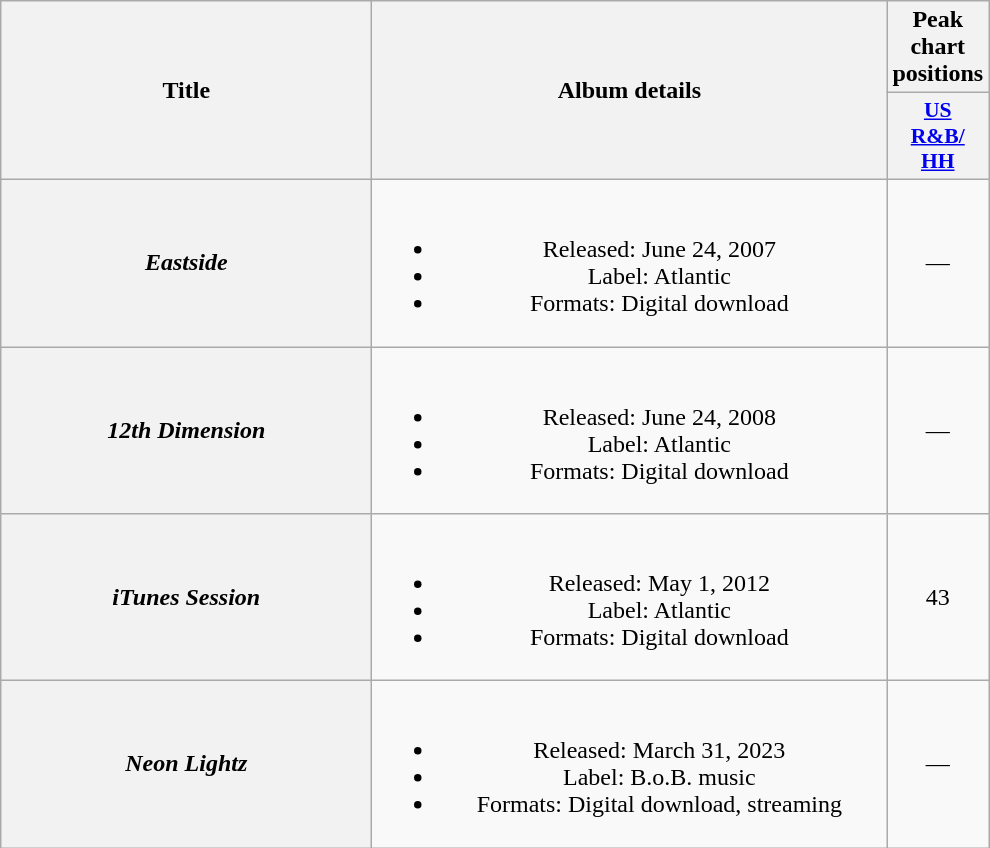<table class="wikitable plainrowheaders" style="text-align:center;">
<tr>
<th scope="col" rowspan="2" style="width:15em;">Title</th>
<th scope="col" rowspan="2" style="width:21em;">Album details</th>
<th scope="col" colspan="1">Peak chart positions</th>
</tr>
<tr>
<th scope="col" style="width:3em;font-size:90%;"><a href='#'>US<br>R&B/<br>HH</a><br></th>
</tr>
<tr>
<th scope="row"><em>Eastside</em></th>
<td><br><ul><li>Released: June 24, 2007</li><li>Label: Atlantic</li><li>Formats: Digital download</li></ul></td>
<td>—</td>
</tr>
<tr>
<th scope="row"><em>12th Dimension</em></th>
<td><br><ul><li>Released: June 24, 2008</li><li>Label: Atlantic</li><li>Formats: Digital download</li></ul></td>
<td>—</td>
</tr>
<tr>
<th scope="row"><em>iTunes Session</em></th>
<td><br><ul><li>Released: May 1, 2012</li><li>Label: Atlantic</li><li>Formats: Digital download</li></ul></td>
<td>43</td>
</tr>
<tr>
<th scope="row"><em>Neon Lightz</em></th>
<td><br><ul><li>Released: March 31, 2023</li><li>Label: B.o.B. music</li><li>Formats: Digital download, streaming</li></ul></td>
<td>—</td>
</tr>
</table>
